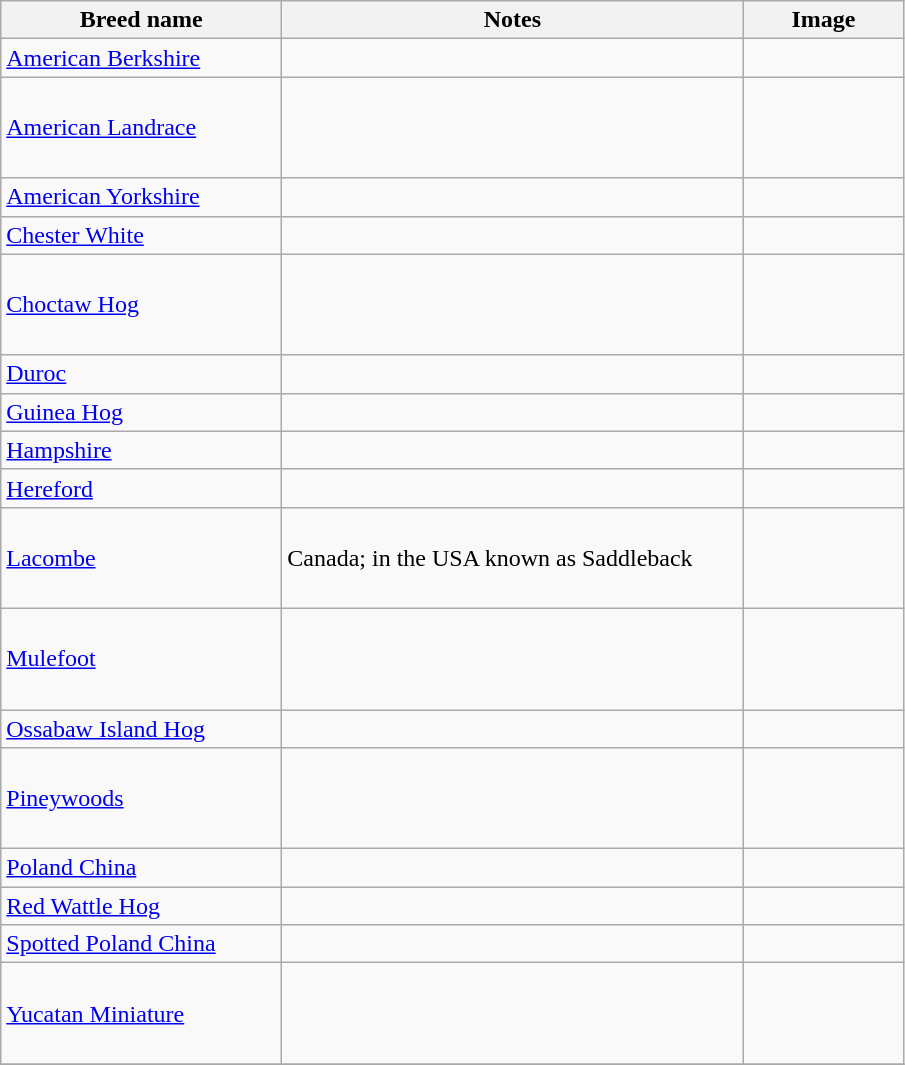<table class=wikitable>
<tr>
<th style="width: 180px;">Breed name</th>
<th style="width: 300px;">Notes</th>
<th style="width: 100px;">Image</th>
</tr>
<tr>
<td><a href='#'>American Berkshire</a></td>
<td></td>
<td></td>
</tr>
<tr>
<td><a href='#'>American Landrace</a></td>
<td></td>
<td style="height: 60px;"></td>
</tr>
<tr>
<td><a href='#'>American Yorkshire</a></td>
<td></td>
<td></td>
</tr>
<tr>
<td><a href='#'>Chester White</a></td>
<td></td>
<td></td>
</tr>
<tr>
<td><a href='#'>Choctaw Hog</a></td>
<td></td>
<td style="height: 60px;"></td>
</tr>
<tr>
<td><a href='#'>Duroc</a></td>
<td></td>
<td></td>
</tr>
<tr>
<td><a href='#'>Guinea Hog</a></td>
<td></td>
<td></td>
</tr>
<tr>
<td><a href='#'>Hampshire</a></td>
<td></td>
<td></td>
</tr>
<tr>
<td><a href='#'>Hereford</a></td>
<td></td>
<td></td>
</tr>
<tr>
<td><a href='#'>Lacombe</a></td>
<td>Canada; in the USA known as Saddleback</td>
<td style="height: 60px;"></td>
</tr>
<tr>
<td><a href='#'>Mulefoot</a></td>
<td></td>
<td style="height: 60px;"></td>
</tr>
<tr>
<td><a href='#'>Ossabaw Island Hog</a></td>
<td></td>
<td></td>
</tr>
<tr>
<td><a href='#'>Pineywoods</a></td>
<td></td>
<td style="height: 60px;"></td>
</tr>
<tr>
<td><a href='#'>Poland China</a></td>
<td></td>
<td></td>
</tr>
<tr>
<td><a href='#'>Red Wattle Hog</a></td>
<td></td>
<td></td>
</tr>
<tr>
<td><a href='#'>Spotted Poland China</a></td>
<td></td>
<td></td>
</tr>
<tr>
<td><a href='#'>Yucatan Miniature</a></td>
<td></td>
<td style="height: 60px;"></td>
</tr>
<tr>
</tr>
</table>
